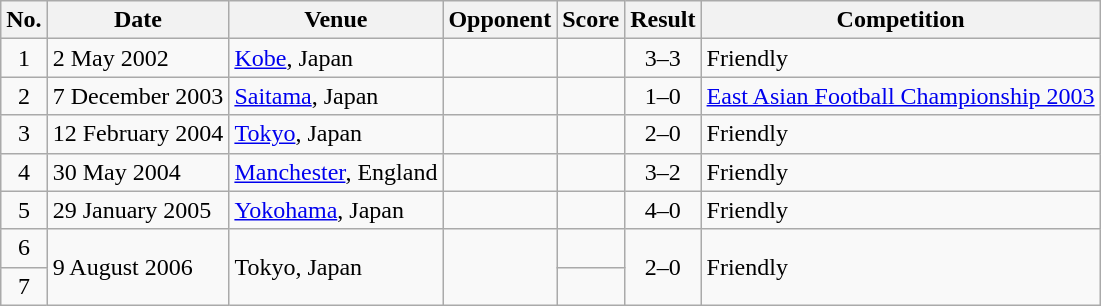<table class="wikitable sortable">
<tr>
<th scope="col">No.</th>
<th scope="col">Date</th>
<th scope="col">Venue</th>
<th scope="col">Opponent</th>
<th scope="col">Score</th>
<th scope="col">Result</th>
<th scope="col">Competition</th>
</tr>
<tr>
<td align="center">1</td>
<td>2 May 2002</td>
<td><a href='#'>Kobe</a>, Japan</td>
<td></td>
<td></td>
<td align="center">3–3</td>
<td>Friendly</td>
</tr>
<tr>
<td align="center">2</td>
<td>7 December 2003</td>
<td><a href='#'>Saitama</a>, Japan</td>
<td></td>
<td></td>
<td align="center">1–0</td>
<td><a href='#'>East Asian Football Championship 2003</a></td>
</tr>
<tr>
<td align="center">3</td>
<td>12 February 2004</td>
<td><a href='#'>Tokyo</a>, Japan</td>
<td></td>
<td></td>
<td align="center">2–0</td>
<td>Friendly</td>
</tr>
<tr>
<td align="center">4</td>
<td>30 May 2004</td>
<td><a href='#'>Manchester</a>, England</td>
<td></td>
<td></td>
<td align="center">3–2</td>
<td>Friendly</td>
</tr>
<tr>
<td align="center">5</td>
<td>29 January 2005</td>
<td><a href='#'>Yokohama</a>, Japan</td>
<td></td>
<td></td>
<td align="center">4–0</td>
<td>Friendly</td>
</tr>
<tr>
<td align="center">6</td>
<td rowspan="2">9 August 2006</td>
<td rowspan="2">Tokyo, Japan</td>
<td rowspan="2"></td>
<td></td>
<td rowspan="2" style="text-align:center">2–0</td>
<td rowspan="2">Friendly</td>
</tr>
<tr>
<td align="center">7</td>
<td></td>
</tr>
</table>
